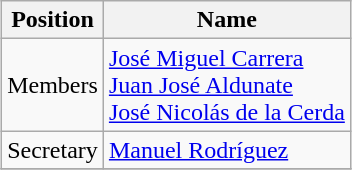<table class="wikitable" style="margin: 1em auto;">
<tr>
<th>Position</th>
<th>Name</th>
</tr>
<tr>
<td>Members</td>
<td><a href='#'>José Miguel Carrera</a><br><a href='#'>Juan José Aldunate</a><br><a href='#'>José Nicolás de la Cerda</a></td>
</tr>
<tr>
<td>Secretary</td>
<td><a href='#'>Manuel Rodríguez</a></td>
</tr>
<tr>
</tr>
</table>
